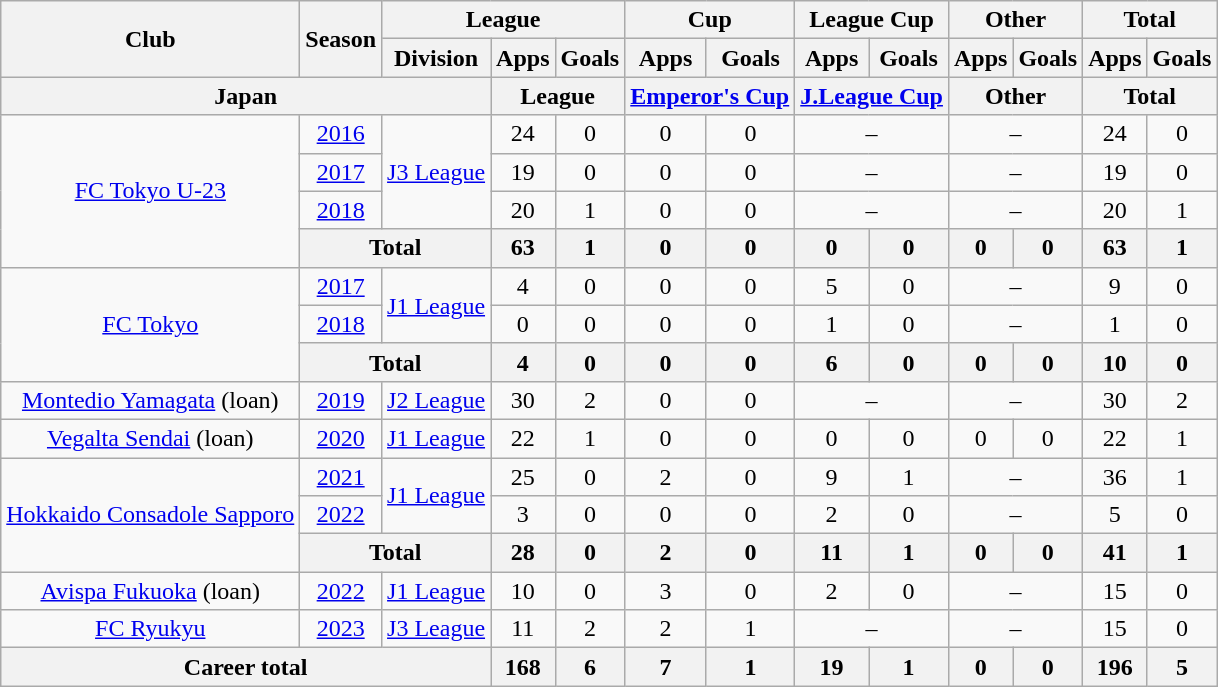<table class="wikitable" style="text-align: center">
<tr>
<th rowspan="2">Club</th>
<th rowspan="2">Season</th>
<th colspan="3">League</th>
<th colspan="2">Cup</th>
<th colspan="2">League Cup</th>
<th colspan="2">Other</th>
<th colspan="2">Total</th>
</tr>
<tr>
<th>Division</th>
<th>Apps</th>
<th>Goals</th>
<th>Apps</th>
<th>Goals</th>
<th>Apps</th>
<th>Goals</th>
<th>Apps</th>
<th>Goals</th>
<th>Apps</th>
<th>Goals</th>
</tr>
<tr>
<th colspan=3>Japan</th>
<th colspan=2>League</th>
<th colspan=2><a href='#'>Emperor's Cup</a></th>
<th colspan=2><a href='#'>J.League Cup</a></th>
<th colspan=2>Other</th>
<th colspan=2>Total</th>
</tr>
<tr>
<td rowspan="4"><a href='#'>FC Tokyo U-23</a></td>
<td><a href='#'>2016</a></td>
<td rowspan="3"><a href='#'>J3 League</a></td>
<td>24</td>
<td>0</td>
<td>0</td>
<td>0</td>
<td colspan="2">–</td>
<td colspan="2">–</td>
<td>24</td>
<td>0</td>
</tr>
<tr>
<td><a href='#'>2017</a></td>
<td>19</td>
<td>0</td>
<td>0</td>
<td>0</td>
<td colspan="2">–</td>
<td colspan="2">–</td>
<td>19</td>
<td>0</td>
</tr>
<tr>
<td><a href='#'>2018</a></td>
<td>20</td>
<td>1</td>
<td>0</td>
<td>0</td>
<td colspan="2">–</td>
<td colspan="2">–</td>
<td>20</td>
<td>1</td>
</tr>
<tr>
<th colspan="2">Total</th>
<th>63</th>
<th>1</th>
<th>0</th>
<th>0</th>
<th>0</th>
<th>0</th>
<th>0</th>
<th>0</th>
<th>63</th>
<th>1</th>
</tr>
<tr>
<td rowspan="3"><a href='#'>FC Tokyo</a></td>
<td><a href='#'>2017</a></td>
<td rowspan="2"><a href='#'>J1 League</a></td>
<td>4</td>
<td>0</td>
<td>0</td>
<td>0</td>
<td>5</td>
<td>0</td>
<td colspan="2">–</td>
<td>9</td>
<td>0</td>
</tr>
<tr>
<td><a href='#'>2018</a></td>
<td>0</td>
<td>0</td>
<td>0</td>
<td>0</td>
<td>1</td>
<td>0</td>
<td colspan="2">–</td>
<td>1</td>
<td>0</td>
</tr>
<tr>
<th colspan="2">Total</th>
<th>4</th>
<th>0</th>
<th>0</th>
<th>0</th>
<th>6</th>
<th>0</th>
<th>0</th>
<th>0</th>
<th>10</th>
<th>0</th>
</tr>
<tr>
<td><a href='#'>Montedio Yamagata</a> (loan)</td>
<td><a href='#'>2019</a></td>
<td><a href='#'>J2 League</a></td>
<td>30</td>
<td>2</td>
<td>0</td>
<td>0</td>
<td colspan="2">–</td>
<td colspan="2">–</td>
<td>30</td>
<td>2</td>
</tr>
<tr>
<td><a href='#'>Vegalta Sendai</a> (loan)</td>
<td><a href='#'>2020</a></td>
<td><a href='#'>J1 League</a></td>
<td>22</td>
<td>1</td>
<td>0</td>
<td>0</td>
<td>0</td>
<td>0</td>
<td>0</td>
<td>0</td>
<td>22</td>
<td>1</td>
</tr>
<tr>
<td rowspan="3"><a href='#'>Hokkaido Consadole Sapporo</a></td>
<td><a href='#'>2021</a></td>
<td rowspan="2"><a href='#'>J1 League</a></td>
<td>25</td>
<td>0</td>
<td>2</td>
<td>0</td>
<td>9</td>
<td>1</td>
<td colspan="2">–</td>
<td>36</td>
<td>1</td>
</tr>
<tr>
<td><a href='#'>2022</a></td>
<td>3</td>
<td>0</td>
<td>0</td>
<td>0</td>
<td>2</td>
<td>0</td>
<td colspan="2">–</td>
<td>5</td>
<td>0</td>
</tr>
<tr>
<th colspan="2">Total</th>
<th>28</th>
<th>0</th>
<th>2</th>
<th>0</th>
<th>11</th>
<th>1</th>
<th>0</th>
<th>0</th>
<th>41</th>
<th>1</th>
</tr>
<tr>
<td><a href='#'>Avispa Fukuoka</a> (loan)</td>
<td><a href='#'>2022</a></td>
<td><a href='#'>J1 League</a></td>
<td>10</td>
<td>0</td>
<td>3</td>
<td>0</td>
<td>2</td>
<td>0</td>
<td colspan="2">–</td>
<td>15</td>
<td>0</td>
</tr>
<tr>
<td><a href='#'>FC Ryukyu</a></td>
<td><a href='#'>2023</a></td>
<td><a href='#'>J3 League</a></td>
<td>11</td>
<td>2</td>
<td>2</td>
<td>1</td>
<td colspan="2">–</td>
<td colspan="2">–</td>
<td>15</td>
<td>0</td>
</tr>
<tr>
<th colspan=3>Career total</th>
<th>168</th>
<th>6</th>
<th>7</th>
<th>1</th>
<th>19</th>
<th>1</th>
<th>0</th>
<th>0</th>
<th>196</th>
<th>5</th>
</tr>
</table>
